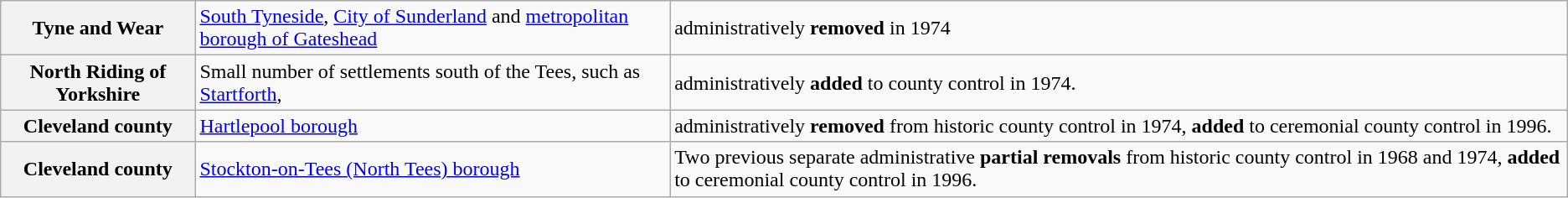<table class="wikitable" border:0; text-align:left; line-height:150%;">
<tr>
<th scope="row">Tyne and Wear</th>
<td><a href='#'>South Tyneside</a>, <a href='#'>City of Sunderland</a> and <a href='#'>metropolitan borough of Gateshead</a></td>
<td>administratively <strong>removed</strong> in 1974</td>
</tr>
<tr>
<th scope="row">North Riding of Yorkshire</th>
<td>Small number of settlements south of the Tees, such as <a href='#'>Startforth</a>,</td>
<td>administratively <strong>added</strong> to county control in 1974.</td>
</tr>
<tr>
<th scope="row">Cleveland county</th>
<td><a href='#'>Hartlepool borough</a></td>
<td>administratively <strong>removed</strong> from historic county control in 1974, <strong>added</strong> to ceremonial county control in 1996.</td>
</tr>
<tr>
<th scope="row">Cleveland county</th>
<td><a href='#'>Stockton-on-Tees (North Tees) borough</a></td>
<td>Two previous separate administrative <strong>partial removals</strong> from historic county control in 1968 and 1974, <strong>added</strong> to ceremonial county control in 1996.</td>
</tr>
</table>
